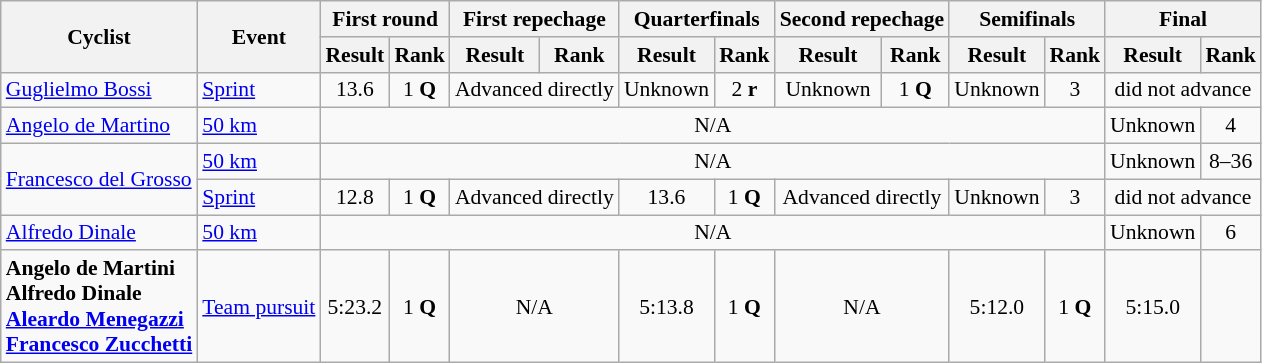<table class=wikitable style="font-size:90%">
<tr>
<th rowspan=2>Cyclist</th>
<th rowspan=2>Event</th>
<th colspan=2>First round</th>
<th colspan=2>First repechage</th>
<th colspan=2>Quarterfinals</th>
<th colspan=2>Second repechage</th>
<th colspan=2>Semifinals</th>
<th colspan=2>Final</th>
</tr>
<tr>
<th>Result</th>
<th>Rank</th>
<th>Result</th>
<th>Rank</th>
<th>Result</th>
<th>Rank</th>
<th>Result</th>
<th>Rank</th>
<th>Result</th>
<th>Rank</th>
<th>Result</th>
<th>Rank</th>
</tr>
<tr>
<td><a href='#'>Guglielmo Bossi</a></td>
<td><a href='#'>Sprint</a></td>
<td align=center>13.6</td>
<td align=center>1 <strong>Q</strong></td>
<td align=center colspan=2>Advanced directly</td>
<td align=center>Unknown</td>
<td align=center>2 <strong>r</strong></td>
<td align=center>Unknown</td>
<td align=center>1 <strong>Q</strong></td>
<td align=center>Unknown</td>
<td align=center>3</td>
<td align=center colspan=2>did not advance</td>
</tr>
<tr>
<td><a href='#'>Angelo de Martino</a></td>
<td><a href='#'>50 km</a></td>
<td align=center colspan=10>N/A</td>
<td align=center>Unknown</td>
<td align=center>4</td>
</tr>
<tr>
<td rowspan=2><a href='#'>Francesco del Grosso</a></td>
<td><a href='#'>50 km</a></td>
<td align=center colspan=10>N/A</td>
<td align=center>Unknown</td>
<td align=center>8–36</td>
</tr>
<tr>
<td><a href='#'>Sprint</a></td>
<td align=center>12.8</td>
<td align=center>1 <strong>Q</strong></td>
<td align=center colspan=2>Advanced directly</td>
<td align=center>13.6</td>
<td align=center>1 <strong>Q</strong></td>
<td align=center colspan=2>Advanced directly</td>
<td align=center>Unknown</td>
<td align=center>3</td>
<td align=center colspan=2>did not advance</td>
</tr>
<tr>
<td><a href='#'>Alfredo Dinale</a></td>
<td><a href='#'>50 km</a></td>
<td align=center colspan=10>N/A</td>
<td align=center>Unknown</td>
<td align=center>6</td>
</tr>
<tr>
<td><strong>Angelo de Martini <br> Alfredo Dinale <br> <a href='#'>Aleardo Menegazzi</a> <br> <a href='#'>Francesco Zucchetti</a></strong></td>
<td><a href='#'>Team pursuit</a></td>
<td align=center>5:23.2</td>
<td align=center>1 <strong>Q</strong></td>
<td align=center colspan=2>N/A</td>
<td align=center>5:13.8</td>
<td align=center>1 <strong>Q</strong></td>
<td align=center colspan=2>N/A</td>
<td align=center>5:12.0</td>
<td align=center>1 <strong>Q</strong></td>
<td align=center>5:15.0</td>
<td align=center></td>
</tr>
</table>
